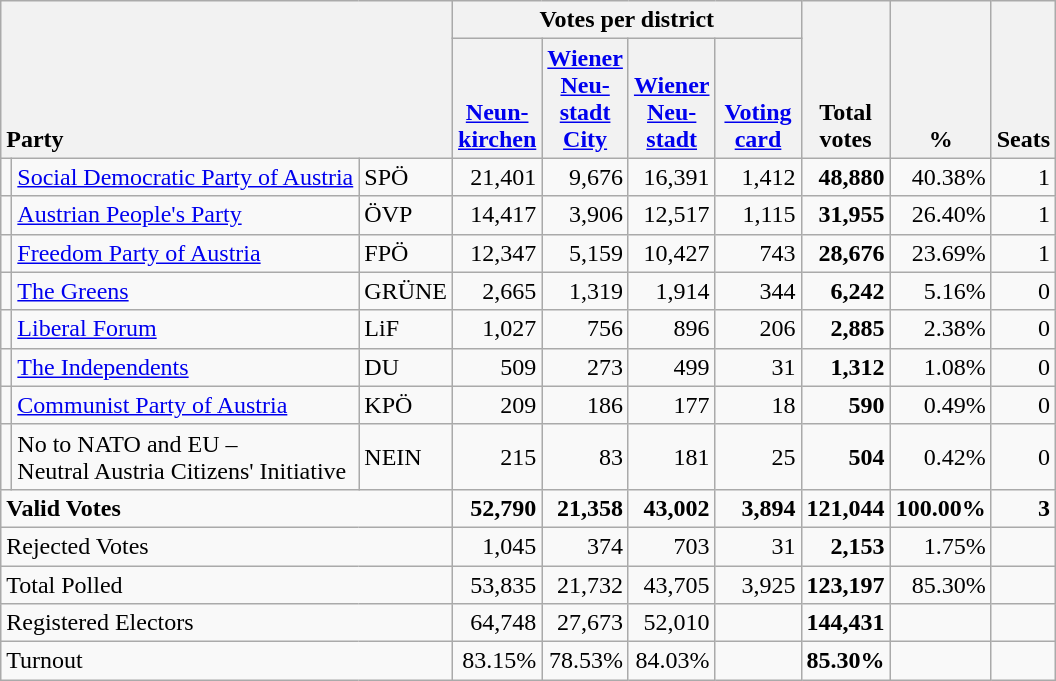<table class="wikitable" border="1" style="text-align:right;">
<tr>
<th style="text-align:left;" valign=bottom rowspan=2 colspan=3>Party</th>
<th colspan=4>Votes per district</th>
<th align=center valign=bottom rowspan=2 width="50">Total<br>votes</th>
<th align=center valign=bottom rowspan=2 width="50">%</th>
<th align=center valign=bottom rowspan=2>Seats</th>
</tr>
<tr>
<th align=center valign=bottom width="50"><a href='#'>Neun-<br>kirchen</a></th>
<th align=center valign=bottom width="50"><a href='#'>Wiener<br>Neu-<br>stadt<br>City</a></th>
<th align=center valign=bottom width="50"><a href='#'>Wiener<br>Neu-<br>stadt</a></th>
<th align=center valign=bottom width="50"><a href='#'>Voting<br>card</a></th>
</tr>
<tr>
<td></td>
<td align=left style="white-space: nowrap;"><a href='#'>Social Democratic Party of Austria</a></td>
<td align=left>SPÖ</td>
<td>21,401</td>
<td>9,676</td>
<td>16,391</td>
<td>1,412</td>
<td><strong>48,880</strong></td>
<td>40.38%</td>
<td>1</td>
</tr>
<tr>
<td></td>
<td align=left><a href='#'>Austrian People's Party</a></td>
<td align=left>ÖVP</td>
<td>14,417</td>
<td>3,906</td>
<td>12,517</td>
<td>1,115</td>
<td><strong>31,955</strong></td>
<td>26.40%</td>
<td>1</td>
</tr>
<tr>
<td></td>
<td align=left><a href='#'>Freedom Party of Austria</a></td>
<td align=left>FPÖ</td>
<td>12,347</td>
<td>5,159</td>
<td>10,427</td>
<td>743</td>
<td><strong>28,676</strong></td>
<td>23.69%</td>
<td>1</td>
</tr>
<tr>
<td></td>
<td align=left><a href='#'>The Greens</a></td>
<td align=left>GRÜNE</td>
<td>2,665</td>
<td>1,319</td>
<td>1,914</td>
<td>344</td>
<td><strong>6,242</strong></td>
<td>5.16%</td>
<td>0</td>
</tr>
<tr>
<td></td>
<td align=left><a href='#'>Liberal Forum</a></td>
<td align=left>LiF</td>
<td>1,027</td>
<td>756</td>
<td>896</td>
<td>206</td>
<td><strong>2,885</strong></td>
<td>2.38%</td>
<td>0</td>
</tr>
<tr>
<td></td>
<td align=left><a href='#'>The Independents</a></td>
<td align=left>DU</td>
<td>509</td>
<td>273</td>
<td>499</td>
<td>31</td>
<td><strong>1,312</strong></td>
<td>1.08%</td>
<td>0</td>
</tr>
<tr>
<td></td>
<td align=left><a href='#'>Communist Party of Austria</a></td>
<td align=left>KPÖ</td>
<td>209</td>
<td>186</td>
<td>177</td>
<td>18</td>
<td><strong>590</strong></td>
<td>0.49%</td>
<td>0</td>
</tr>
<tr>
<td></td>
<td align=left>No to NATO and EU –<br>Neutral Austria Citizens' Initiative</td>
<td align=left>NEIN</td>
<td>215</td>
<td>83</td>
<td>181</td>
<td>25</td>
<td><strong>504</strong></td>
<td>0.42%</td>
<td>0</td>
</tr>
<tr style="font-weight:bold">
<td align=left colspan=3>Valid Votes</td>
<td>52,790</td>
<td>21,358</td>
<td>43,002</td>
<td>3,894</td>
<td>121,044</td>
<td>100.00%</td>
<td>3</td>
</tr>
<tr>
<td align=left colspan=3>Rejected Votes</td>
<td>1,045</td>
<td>374</td>
<td>703</td>
<td>31</td>
<td><strong>2,153</strong></td>
<td>1.75%</td>
<td></td>
</tr>
<tr>
<td align=left colspan=3>Total Polled</td>
<td>53,835</td>
<td>21,732</td>
<td>43,705</td>
<td>3,925</td>
<td><strong>123,197</strong></td>
<td>85.30%</td>
<td></td>
</tr>
<tr>
<td align=left colspan=3>Registered Electors</td>
<td>64,748</td>
<td>27,673</td>
<td>52,010</td>
<td></td>
<td><strong>144,431</strong></td>
<td></td>
<td></td>
</tr>
<tr>
<td align=left colspan=3>Turnout</td>
<td>83.15%</td>
<td>78.53%</td>
<td>84.03%</td>
<td></td>
<td><strong>85.30%</strong></td>
<td></td>
<td></td>
</tr>
</table>
